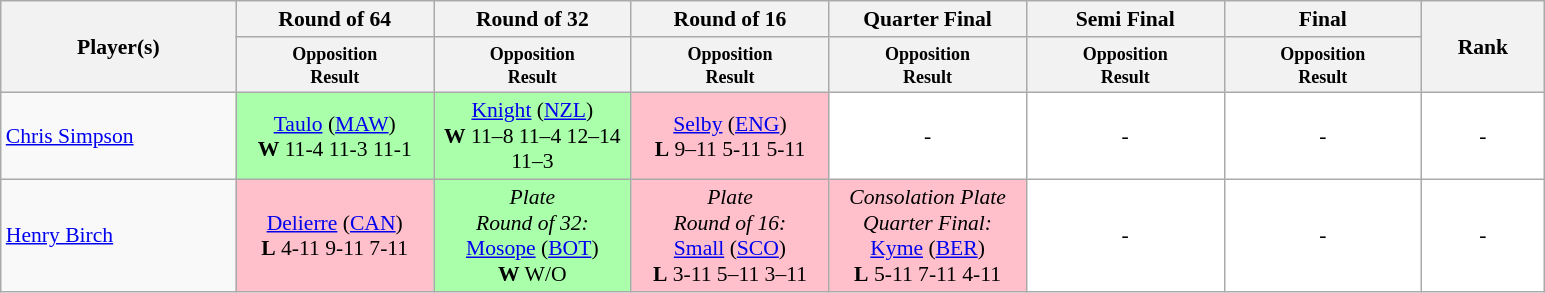<table class=wikitable style="font-size:90%">
<tr>
<th rowspan="2" style="width:150px;">Player(s)</th>
<th width=125>Round of 64</th>
<th width=125>Round of 32</th>
<th width=125>Round of 16</th>
<th width=125>Quarter Final</th>
<th width=125>Semi Final</th>
<th width=125>Final</th>
<th rowspan="2" style="width:75px;">Rank</th>
</tr>
<tr>
<th style="line-height:1em"><small>Opposition<br>Result</small></th>
<th style="line-height:1em"><small>Opposition<br>Result</small></th>
<th style="line-height:1em"><small>Opposition<br>Result</small></th>
<th style="line-height:1em"><small>Opposition<br>Result</small></th>
<th style="line-height:1em"><small>Opposition<br>Result</small></th>
<th style="line-height:1em"><small>Opposition<br>Result</small></th>
</tr>
<tr>
<td><a href='#'>Chris Simpson</a></td>
<td style="text-align:center; background:#afa;"> <a href='#'>Taulo</a> (<a href='#'>MAW</a>)<br><strong>W</strong> 11-4 11-3 11-1</td>
<td style="text-align:center; background:#afa;"> <a href='#'>Knight</a> (<a href='#'>NZL</a>)<br><strong>W</strong> 11–8 11–4 12–14<br>11–3</td>
<td style="text-align:center; background:pink;"> <a href='#'>Selby</a> (<a href='#'>ENG</a>)<br><strong>L</strong> 9–11 5-11 5-11</td>
<td style="text-align:center; background:white;">-</td>
<td style="text-align:center; background:white;">-</td>
<td style="text-align:center; background:white;">-</td>
<td style="text-align:center; background:white;">-</td>
</tr>
<tr>
<td><a href='#'>Henry Birch</a></td>
<td style="text-align:center; background:pink;"> <a href='#'>Delierre</a> (<a href='#'>CAN</a>)<br><strong>L</strong> 4-11 9-11 7-11</td>
<td style="text-align:center; background:#afa;"><em>Plate<br>Round of 32:</em><br> <a href='#'>Mosope</a> (<a href='#'>BOT</a>)<br><strong>W</strong> W/O</td>
<td style="text-align:center; background:pink;"><em>Plate<br>Round of 16:</em><br> <a href='#'>Small</a> (<a href='#'>SCO</a>)<br><strong>L</strong> 3-11 5–11 3–11</td>
<td style="text-align:center; background:pink;"><em>Consolation Plate<br>Quarter Final:</em><br> <a href='#'>Kyme</a> (<a href='#'>BER</a>)<br><strong>L</strong> 5-11 7-11 4-11</td>
<td style="text-align:center; background:white;">-</td>
<td style="text-align:center; background:white;">-</td>
<td style="text-align:center; background:white;">-</td>
</tr>
</table>
